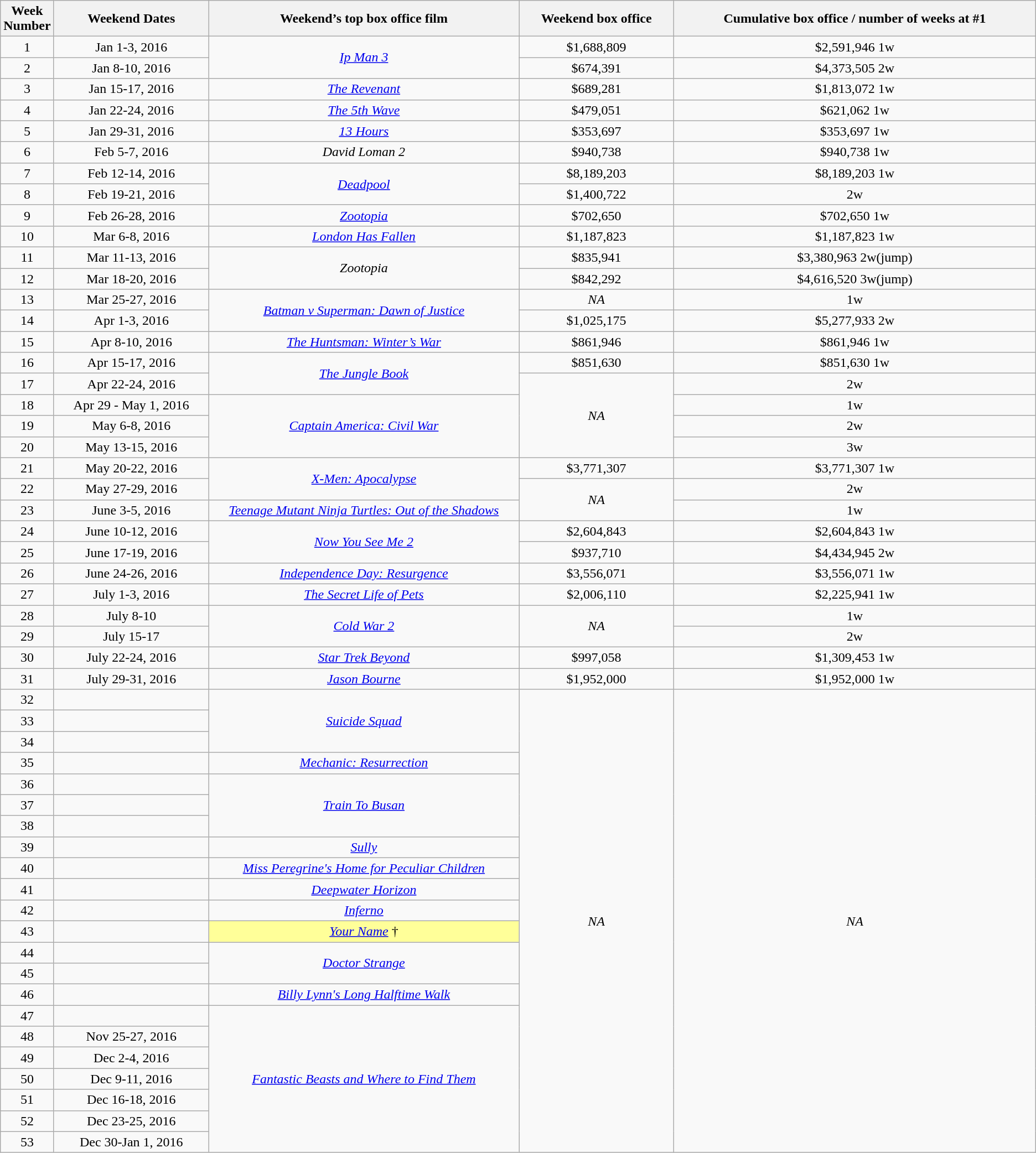<table class="wikitable sortable" style="text-align:center">
<tr>
<th width="5%">Week Number</th>
<th width="15%">Weekend Dates</th>
<th width="30%">Weekend’s top box office film</th>
<th width="15%">Weekend box office</th>
<th width="35%">Cumulative box office / number of weeks at #1</th>
</tr>
<tr>
<td>1</td>
<td>Jan 1-3, 2016 </td>
<td rowspan="2"><a href='#'><em>Ip Man 3</em></a></td>
<td>$1,688,809</td>
<td>$2,591,946 1w</td>
</tr>
<tr>
<td>2</td>
<td>Jan 8-10, 2016 </td>
<td>$674,391</td>
<td>$4,373,505 2w</td>
</tr>
<tr>
<td>3</td>
<td>Jan 15-17, 2016</td>
<td><a href='#'><em>The Revenant</em></a></td>
<td>$689,281</td>
<td>$1,813,072 1w</td>
</tr>
<tr>
<td>4</td>
<td>Jan 22-24, 2016</td>
<td><a href='#'><em>The 5th Wave</em></a></td>
<td>$479,051</td>
<td>$621,062 1w</td>
</tr>
<tr>
<td>5</td>
<td>Jan 29-31, 2016</td>
<td><a href='#'><em>13 Hours</em></a></td>
<td>$353,697</td>
<td>$353,697 1w</td>
</tr>
<tr>
<td>6</td>
<td>Feb 5-7, 2016</td>
<td><em>David Loman 2</em></td>
<td>$940,738</td>
<td>$940,738 1w</td>
</tr>
<tr>
<td>7</td>
<td>Feb 12-14, 2016</td>
<td rowspan="2"><a href='#'><em>Deadpool</em></a></td>
<td>$8,189,203</td>
<td>$8,189,203 1w</td>
</tr>
<tr>
<td>8</td>
<td>Feb 19-21, 2016</td>
<td>$1,400,722</td>
<td>2w</td>
</tr>
<tr>
<td>9</td>
<td>Feb 26-28, 2016</td>
<td><em><a href='#'>Zootopia</a></em></td>
<td>$702,650</td>
<td>$702,650 1w</td>
</tr>
<tr>
<td>10</td>
<td>Mar 6-8, 2016</td>
<td><a href='#'><em>London Has Fallen</em></a></td>
<td>$1,187,823</td>
<td>$1,187,823 1w</td>
</tr>
<tr>
<td>11</td>
<td>Mar 11-13, 2016</td>
<td rowspan="2"><em>Zootopia</em></td>
<td>$835,941</td>
<td>$3,380,963 2w(jump)</td>
</tr>
<tr>
<td>12</td>
<td>Mar 18-20, 2016</td>
<td>$842,292</td>
<td>$4,616,520 3w(jump)</td>
</tr>
<tr>
<td>13</td>
<td>Mar 25-27, 2016</td>
<td rowspan="2"><a href='#'><em>Batman v Superman: Dawn of Justice</em></a></td>
<td><em>NA</em></td>
<td>1w</td>
</tr>
<tr>
<td>14</td>
<td>Apr 1-3, 2016</td>
<td>$1,025,175</td>
<td>$5,277,933 2w</td>
</tr>
<tr>
<td>15</td>
<td>Apr 8-10, 2016</td>
<td><a href='#'><em>The Huntsman: Winter’s War</em></a></td>
<td>$861,946</td>
<td>$861,946 1w</td>
</tr>
<tr>
<td>16</td>
<td>Apr 15-17, 2016</td>
<td rowspan="2"><a href='#'><em>The Jungle Book</em></a></td>
<td>$851,630</td>
<td>$851,630 1w</td>
</tr>
<tr>
<td>17</td>
<td>Apr 22-24, 2016</td>
<td rowspan="4"><em>NA</em></td>
<td>2w</td>
</tr>
<tr>
<td>18</td>
<td>Apr 29 - May 1, 2016</td>
<td rowspan="3"><a href='#'><em>Captain America: Civil War</em></a></td>
<td>1w</td>
</tr>
<tr>
<td>19</td>
<td>May 6-8, 2016</td>
<td>2w</td>
</tr>
<tr>
<td>20</td>
<td>May 13-15, 2016</td>
<td>3w</td>
</tr>
<tr>
<td>21</td>
<td>May 20-22, 2016</td>
<td rowspan="2"><a href='#'><em>X-Men: Apocalypse</em></a></td>
<td>$3,771,307</td>
<td>$3,771,307 1w</td>
</tr>
<tr>
<td>22</td>
<td>May 27-29, 2016</td>
<td rowspan="2"><em>NA</em></td>
<td>2w</td>
</tr>
<tr>
<td>23</td>
<td>June 3-5, 2016</td>
<td><a href='#'><em>Teenage Mutant Ninja Turtles: Out of the Shadows</em></a></td>
<td>1w</td>
</tr>
<tr>
<td>24</td>
<td>June 10-12, 2016</td>
<td rowspan="2"><a href='#'><em>Now You See Me 2</em></a></td>
<td>$2,604,843</td>
<td>$2,604,843 1w</td>
</tr>
<tr>
<td>25</td>
<td>June 17-19, 2016</td>
<td>$937,710</td>
<td>$4,434,945 2w</td>
</tr>
<tr>
<td>26</td>
<td>June 24-26, 2016</td>
<td><a href='#'><em>Independence Day: Resurgence</em></a></td>
<td>$3,556,071</td>
<td>$3,556,071 1w</td>
</tr>
<tr>
<td>27</td>
<td>July 1-3, 2016</td>
<td><a href='#'><em>The Secret Life of Pets</em></a></td>
<td>$2,006,110</td>
<td>$2,225,941 1w</td>
</tr>
<tr>
<td>28</td>
<td>July 8-10</td>
<td rowspan="2"><a href='#'><em>Cold War 2</em></a></td>
<td rowspan="2"><em>NA</em></td>
<td>1w</td>
</tr>
<tr>
<td>29</td>
<td>July 15-17</td>
<td>2w</td>
</tr>
<tr>
<td>30</td>
<td>July 22-24, 2016</td>
<td><a href='#'><em>Star Trek Beyond</em></a></td>
<td>$997,058</td>
<td>$1,309,453 1w</td>
</tr>
<tr>
<td>31</td>
<td>July 29-31, 2016</td>
<td><a href='#'><em>Jason Bourne</em></a></td>
<td>$1,952,000</td>
<td>$1,952,000 1w</td>
</tr>
<tr>
<td>32</td>
<td></td>
<td rowspan="3"><a href='#'><em>Suicide Squad</em></a></td>
<td rowspan="22"><em>NA</em></td>
<td rowspan="22"><em>NA</em></td>
</tr>
<tr>
<td>33</td>
<td></td>
</tr>
<tr>
<td>34</td>
<td></td>
</tr>
<tr>
<td>35</td>
<td></td>
<td><a href='#'><em>Mechanic: Resurrection</em></a></td>
</tr>
<tr>
<td>36</td>
<td></td>
<td rowspan="3"><a href='#'><em>Train To Busan</em></a></td>
</tr>
<tr>
<td>37</td>
<td></td>
</tr>
<tr>
<td>38</td>
<td></td>
</tr>
<tr>
<td>39</td>
<td></td>
<td><a href='#'><em>Sully</em></a></td>
</tr>
<tr>
<td>40</td>
<td></td>
<td><a href='#'><em>Miss Peregrine's Home for Peculiar Children</em></a></td>
</tr>
<tr>
<td>41</td>
<td></td>
<td><a href='#'><em>Deepwater Horizon</em></a></td>
</tr>
<tr>
<td>42</td>
<td></td>
<td><a href='#'><em>Inferno</em></a></td>
</tr>
<tr>
<td>43</td>
<td></td>
<td style="background-color:#FFFF99"><a href='#'><em>Your Name</em></a> †</td>
</tr>
<tr>
<td>44</td>
<td></td>
<td rowspan="2"><a href='#'><em>Doctor Strange</em></a></td>
</tr>
<tr>
<td>45</td>
<td></td>
</tr>
<tr>
<td>46</td>
<td></td>
<td><a href='#'><em>Billy Lynn's Long Halftime Walk</em></a></td>
</tr>
<tr>
<td>47</td>
<td></td>
<td rowspan="7"><a href='#'><em>Fantastic Beasts and Where to Find Them</em></a></td>
</tr>
<tr>
<td>48</td>
<td>Nov 25-27, 2016</td>
</tr>
<tr>
<td>49</td>
<td>Dec 2-4, 2016</td>
</tr>
<tr>
<td>50</td>
<td>Dec 9-11, 2016</td>
</tr>
<tr>
<td>51</td>
<td>Dec 16-18, 2016</td>
</tr>
<tr>
<td>52</td>
<td>Dec 23-25, 2016</td>
</tr>
<tr>
<td>53</td>
<td>Dec 30-Jan 1, 2016</td>
</tr>
</table>
